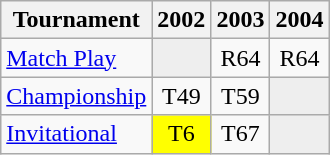<table class="wikitable" style="text-align:center;">
<tr>
<th>Tournament</th>
<th>2002</th>
<th>2003</th>
<th>2004</th>
</tr>
<tr>
<td align="left"><a href='#'>Match Play</a></td>
<td style="background:#eeeeee;"></td>
<td>R64</td>
<td>R64</td>
</tr>
<tr>
<td align="left"><a href='#'>Championship</a></td>
<td>T49</td>
<td>T59</td>
<td style="background:#eeeeee;"></td>
</tr>
<tr>
<td align="left"><a href='#'>Invitational</a></td>
<td style="background:yellow;">T6</td>
<td>T67</td>
<td style="background:#eeeeee;"></td>
</tr>
</table>
